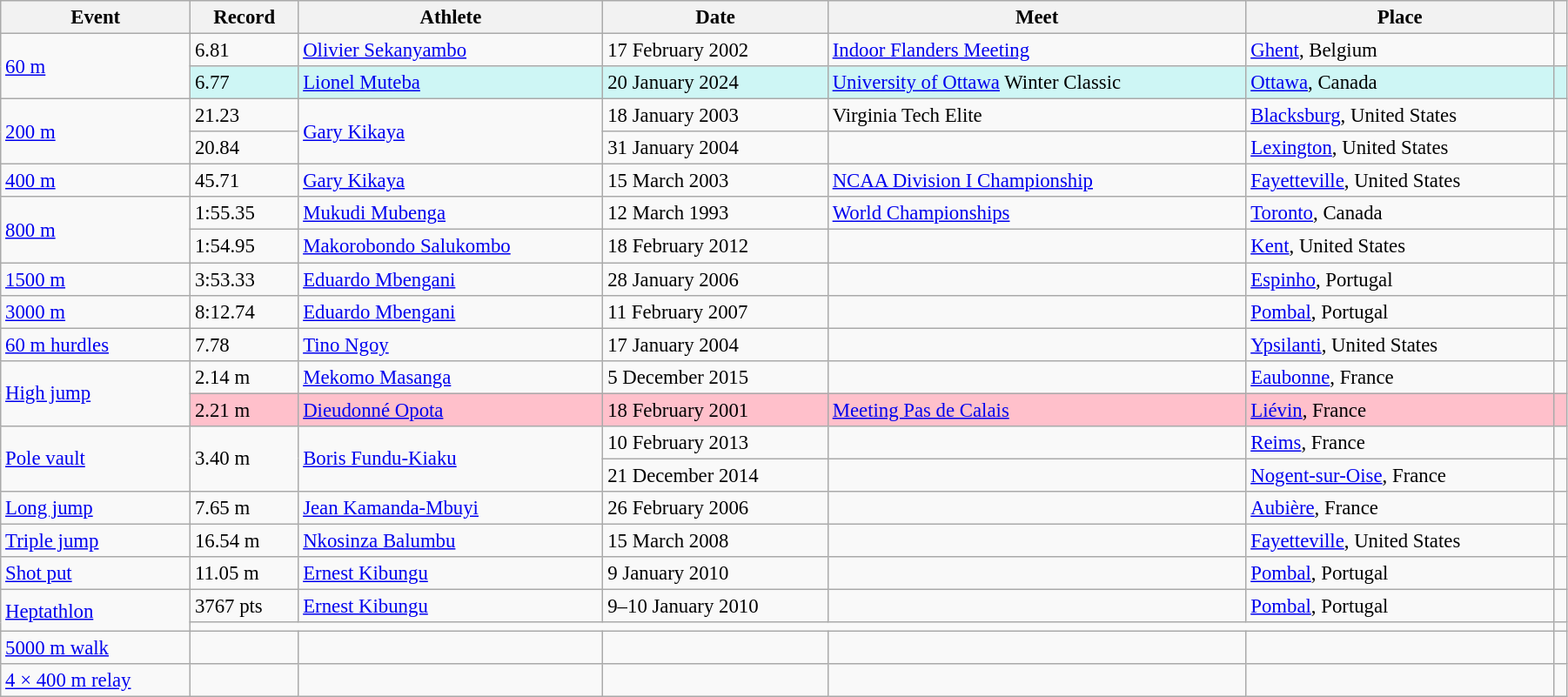<table class="wikitable" style="font-size:95%; width: 95%;">
<tr>
<th>Event</th>
<th>Record</th>
<th>Athlete</th>
<th>Date</th>
<th>Meet</th>
<th>Place</th>
<th></th>
</tr>
<tr>
<td rowspan=2><a href='#'>60 m</a></td>
<td>6.81</td>
<td><a href='#'>Olivier Sekanyambo</a></td>
<td>17 February 2002</td>
<td><a href='#'>Indoor Flanders Meeting</a></td>
<td><a href='#'>Ghent</a>, Belgium</td>
<td></td>
</tr>
<tr bgcolor=#CEF6F5>
<td>6.77</td>
<td><a href='#'>Lionel Muteba</a></td>
<td>20 January 2024</td>
<td><a href='#'>University of Ottawa</a> Winter Classic</td>
<td><a href='#'>Ottawa</a>, Canada</td>
<td></td>
</tr>
<tr>
<td rowspan=2><a href='#'>200 m</a></td>
<td>21.23</td>
<td rowspan=2><a href='#'>Gary Kikaya</a></td>
<td>18 January 2003</td>
<td>Virginia Tech Elite</td>
<td><a href='#'>Blacksburg</a>, United States</td>
<td></td>
</tr>
<tr>
<td>20.84 </td>
<td>31 January 2004</td>
<td></td>
<td><a href='#'>Lexington</a>, United States</td>
<td></td>
</tr>
<tr>
<td><a href='#'>400 m</a></td>
<td>45.71</td>
<td><a href='#'>Gary Kikaya</a></td>
<td>15 March 2003</td>
<td><a href='#'>NCAA Division I Championship</a></td>
<td><a href='#'>Fayetteville</a>, United States</td>
<td></td>
</tr>
<tr>
<td rowspan=2><a href='#'>800 m</a></td>
<td>1:55.35</td>
<td><a href='#'>Mukudi Mubenga</a></td>
<td>12 March 1993</td>
<td><a href='#'>World Championships</a></td>
<td><a href='#'>Toronto</a>, Canada</td>
<td></td>
</tr>
<tr>
<td>1:54.95 </td>
<td><a href='#'>Makorobondo Salukombo</a></td>
<td>18 February 2012</td>
<td></td>
<td><a href='#'>Kent</a>, United States</td>
<td></td>
</tr>
<tr>
<td><a href='#'>1500 m</a></td>
<td>3:53.33</td>
<td><a href='#'>Eduardo Mbengani</a></td>
<td>28 January 2006</td>
<td></td>
<td><a href='#'>Espinho</a>, Portugal</td>
<td></td>
</tr>
<tr>
<td><a href='#'>3000 m</a></td>
<td>8:12.74</td>
<td><a href='#'>Eduardo Mbengani</a></td>
<td>11 February 2007</td>
<td></td>
<td><a href='#'>Pombal</a>, Portugal</td>
<td></td>
</tr>
<tr>
<td><a href='#'>60 m hurdles</a></td>
<td>7.78</td>
<td><a href='#'>Tino Ngoy</a></td>
<td>17 January 2004</td>
<td></td>
<td><a href='#'>Ypsilanti</a>, United States</td>
<td></td>
</tr>
<tr>
<td rowspan=2><a href='#'>High jump</a></td>
<td>2.14 m</td>
<td><a href='#'>Mekomo Masanga</a></td>
<td>5 December 2015</td>
<td></td>
<td><a href='#'>Eaubonne</a>, France</td>
<td></td>
</tr>
<tr style="background:pink">
<td>2.21 m</td>
<td><a href='#'>Dieudonné Opota</a></td>
<td>18 February 2001</td>
<td><a href='#'>Meeting Pas de Calais</a></td>
<td><a href='#'>Liévin</a>, France</td>
<td></td>
</tr>
<tr>
<td rowspan=2><a href='#'>Pole vault</a></td>
<td rowspan=2>3.40 m</td>
<td rowspan=2><a href='#'>Boris Fundu-Kiaku</a></td>
<td>10 February 2013</td>
<td></td>
<td><a href='#'>Reims</a>, France</td>
<td></td>
</tr>
<tr>
<td>21 December 2014</td>
<td></td>
<td><a href='#'>Nogent-sur-Oise</a>, France</td>
<td></td>
</tr>
<tr>
<td><a href='#'>Long jump</a></td>
<td>7.65 m </td>
<td><a href='#'>Jean Kamanda-Mbuyi</a></td>
<td>26 February 2006</td>
<td></td>
<td><a href='#'>Aubière</a>, France</td>
<td></td>
</tr>
<tr>
<td><a href='#'>Triple jump</a></td>
<td>16.54 m </td>
<td><a href='#'>Nkosinza Balumbu</a></td>
<td>15 March 2008</td>
<td></td>
<td><a href='#'>Fayetteville</a>, United States</td>
<td></td>
</tr>
<tr>
<td><a href='#'>Shot put</a></td>
<td>11.05 m </td>
<td><a href='#'>Ernest Kibungu</a></td>
<td>9 January 2010</td>
<td></td>
<td><a href='#'>Pombal</a>, Portugal</td>
<td></td>
</tr>
<tr>
<td rowspan=2><a href='#'>Heptathlon</a></td>
<td>3767 pts</td>
<td><a href='#'>Ernest Kibungu</a></td>
<td>9–10 January 2010</td>
<td></td>
<td><a href='#'>Pombal</a>, Portugal</td>
<td></td>
</tr>
<tr>
<td colspan=5></td>
<td></td>
</tr>
<tr>
<td><a href='#'>5000 m walk</a></td>
<td></td>
<td></td>
<td></td>
<td></td>
<td></td>
<td></td>
</tr>
<tr>
<td><a href='#'>4 × 400 m relay</a></td>
<td></td>
<td></td>
<td></td>
<td></td>
<td></td>
<td></td>
</tr>
</table>
